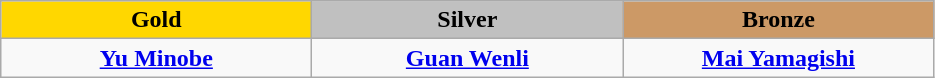<table class="wikitable" style="text-align:center">
<tr align="center">
<td width=200 bgcolor=gold><strong>Gold</strong></td>
<td width=200 bgcolor=silver><strong>Silver</strong></td>
<td width=200 bgcolor=CC9966><strong>Bronze</strong></td>
</tr>
<tr>
<td><strong><a href='#'>Yu Minobe</a></strong><br><small></small></td>
<td><strong><a href='#'>Guan Wenli</a></strong><br><small></small></td>
<td><strong><a href='#'>Mai Yamagishi</a></strong><br><small></small></td>
</tr>
</table>
